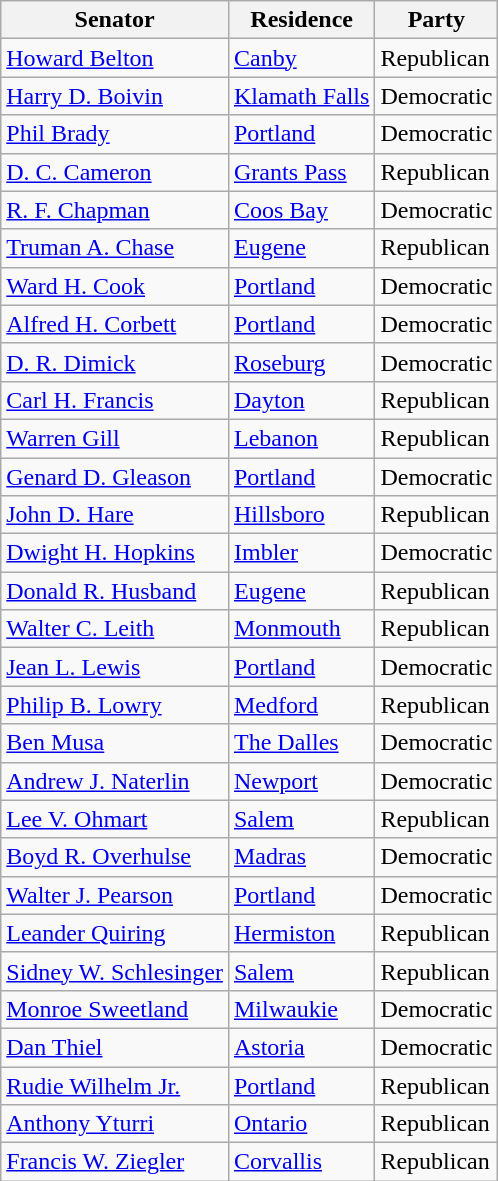<table class="wikitable">
<tr>
<th>Senator</th>
<th>Residence</th>
<th>Party</th>
</tr>
<tr>
<td><a href='#'>Howard Belton</a></td>
<td><a href='#'>Canby</a></td>
<td>Republican</td>
</tr>
<tr>
<td><a href='#'>Harry D. Boivin</a></td>
<td><a href='#'>Klamath Falls</a></td>
<td>Democratic</td>
</tr>
<tr>
<td><a href='#'>Phil Brady</a></td>
<td><a href='#'>Portland</a></td>
<td>Democratic</td>
</tr>
<tr>
<td><a href='#'>D. C. Cameron</a></td>
<td><a href='#'>Grants Pass</a></td>
<td>Republican</td>
</tr>
<tr>
<td><a href='#'>R. F. Chapman</a></td>
<td><a href='#'>Coos Bay</a></td>
<td>Democratic</td>
</tr>
<tr>
<td><a href='#'>Truman A. Chase</a></td>
<td><a href='#'>Eugene</a></td>
<td>Republican</td>
</tr>
<tr>
<td><a href='#'>Ward H. Cook</a></td>
<td><a href='#'>Portland</a></td>
<td>Democratic</td>
</tr>
<tr>
<td><a href='#'>Alfred H. Corbett</a></td>
<td><a href='#'>Portland</a></td>
<td>Democratic</td>
</tr>
<tr>
<td><a href='#'>D. R. Dimick</a></td>
<td><a href='#'>Roseburg</a></td>
<td>Democratic</td>
</tr>
<tr>
<td><a href='#'>Carl H. Francis</a></td>
<td><a href='#'>Dayton</a></td>
<td>Republican</td>
</tr>
<tr>
<td><a href='#'>Warren Gill</a></td>
<td><a href='#'>Lebanon</a></td>
<td>Republican</td>
</tr>
<tr>
<td><a href='#'>Genard D. Gleason</a></td>
<td><a href='#'>Portland</a></td>
<td>Democratic</td>
</tr>
<tr>
<td><a href='#'>John D. Hare</a></td>
<td><a href='#'>Hillsboro</a></td>
<td>Republican</td>
</tr>
<tr>
<td><a href='#'>Dwight H. Hopkins</a></td>
<td><a href='#'>Imbler</a></td>
<td>Democratic</td>
</tr>
<tr>
<td><a href='#'>Donald R. Husband</a></td>
<td><a href='#'>Eugene</a></td>
<td>Republican</td>
</tr>
<tr>
<td><a href='#'>Walter C. Leith</a></td>
<td><a href='#'>Monmouth</a></td>
<td>Republican</td>
</tr>
<tr>
<td><a href='#'>Jean L. Lewis</a></td>
<td><a href='#'>Portland</a></td>
<td>Democratic</td>
</tr>
<tr>
<td><a href='#'>Philip B. Lowry</a></td>
<td><a href='#'>Medford</a></td>
<td>Republican</td>
</tr>
<tr>
<td><a href='#'>Ben Musa</a></td>
<td><a href='#'>The Dalles</a></td>
<td>Democratic</td>
</tr>
<tr>
<td><a href='#'>Andrew J. Naterlin</a></td>
<td><a href='#'>Newport</a></td>
<td>Democratic</td>
</tr>
<tr>
<td><a href='#'>Lee V. Ohmart</a></td>
<td><a href='#'>Salem</a></td>
<td>Republican</td>
</tr>
<tr>
<td><a href='#'>Boyd R. Overhulse</a></td>
<td><a href='#'>Madras</a></td>
<td>Democratic</td>
</tr>
<tr>
<td><a href='#'>Walter J. Pearson</a></td>
<td><a href='#'>Portland</a></td>
<td>Democratic</td>
</tr>
<tr>
<td><a href='#'>Leander Quiring</a></td>
<td><a href='#'>Hermiston</a></td>
<td>Republican</td>
</tr>
<tr>
<td><a href='#'>Sidney W. Schlesinger</a></td>
<td><a href='#'>Salem</a></td>
<td>Republican</td>
</tr>
<tr>
<td><a href='#'>Monroe Sweetland</a></td>
<td><a href='#'>Milwaukie</a></td>
<td>Democratic</td>
</tr>
<tr>
<td><a href='#'>Dan Thiel</a></td>
<td><a href='#'>Astoria</a></td>
<td>Democratic</td>
</tr>
<tr>
<td><a href='#'>Rudie Wilhelm Jr.</a></td>
<td><a href='#'>Portland</a></td>
<td>Republican</td>
</tr>
<tr>
<td><a href='#'>Anthony Yturri</a></td>
<td><a href='#'>Ontario</a></td>
<td>Republican</td>
</tr>
<tr>
<td><a href='#'>Francis W. Ziegler</a></td>
<td><a href='#'>Corvallis</a></td>
<td>Republican</td>
</tr>
</table>
